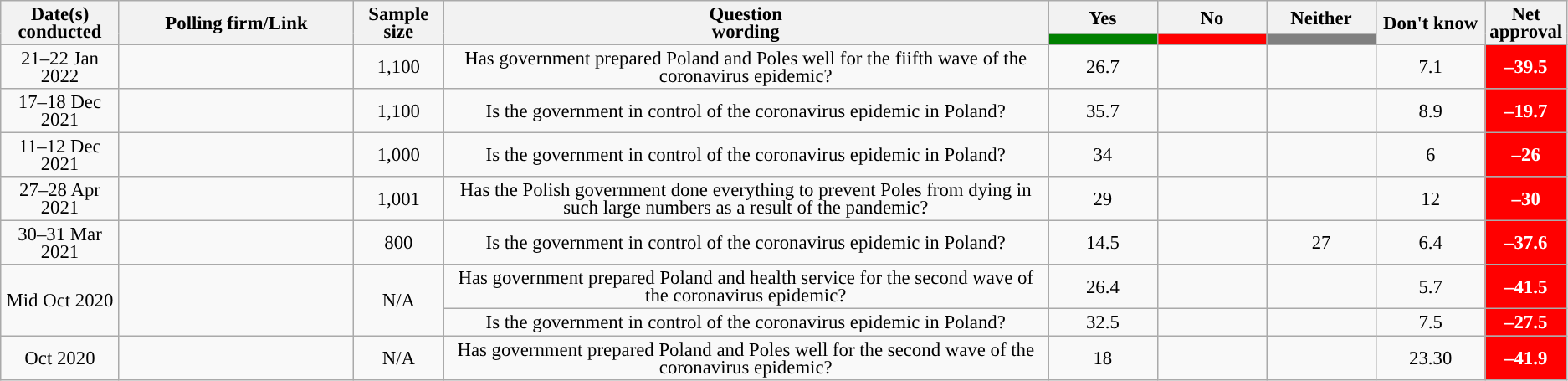<table class="wikitable collapsible sortable" style="text-align:center; font-size:95%; line-height:14px">
<tr>
<th rowspan="2">Date(s)<br>conducted</th>
<th rowspan="2" style="width:180px;">Polling firm/Link</th>
<th rowspan="2">Sample size</th>
<th rowspan="2">Question<br>wording</th>
<th class="unsortable" style="width:80px;">Yes</th>
<th class="unsortable" style="width:80px;">No</th>
<th class="unsortable" style="width:80px;">Neither</th>
<th class="unsortable" style="width:80px;" rowspan="2">Don't know</th>
<th class="unsortable" style="width:20px;" rowspan="2">Net approval</th>
</tr>
<tr>
<th class="unsortable" style="background:green;width:60px;"></th>
<th class="unsortable" style="background:red;width:60px;"></th>
<th class="unsortable" style="background:grey;width:60px;"></th>
</tr>
<tr>
<td data-sort-value="2022–01–22">21–22 Jan 2022</td>
<td></td>
<td>1,100</td>
<td>Has government prepared Poland and Poles well for the fiifth wave of the coronavirus epidemic?</td>
<td>26.7</td>
<td></td>
<td></td>
<td>7.1</td>
<td style="background:red;color:white;"><strong>–39.5</strong></td>
</tr>
<tr>
<td data-sort-value="2021–12–18">17–18 Dec 2021</td>
<td></td>
<td>1,100</td>
<td>Is the government in control of the coronavirus epidemic in Poland?</td>
<td>35.7</td>
<td></td>
<td></td>
<td>8.9</td>
<td style="background:red;color:white;"><strong>–19.7</strong></td>
</tr>
<tr>
<td data-sort-value="2021–12–12">11–12 Dec 2021</td>
<td> </td>
<td>1,000</td>
<td>Is the government in control of the coronavirus epidemic in Poland?</td>
<td>34</td>
<td></td>
<td></td>
<td>6</td>
<td style="background:red;color:white;"><strong>–26</strong></td>
</tr>
<tr>
<td data-sort-value="2021–04–28">27–28 Apr 2021</td>
<td></td>
<td>1,001</td>
<td>Has the Polish government done everything to prevent Poles from dying in such large numbers as a result of the pandemic?</td>
<td>29</td>
<td></td>
<td></td>
<td>12</td>
<td style="background:red;color:white;"><strong>–30</strong></td>
</tr>
<tr>
<td data-sort-value="2021–03–31">30–31 Mar 2021</td>
<td></td>
<td>800</td>
<td>Is the government in control of the coronavirus epidemic in Poland?</td>
<td>14.5</td>
<td></td>
<td>27</td>
<td>6.4</td>
<td style="background:red;color:white;"><strong>–37.6</strong></td>
</tr>
<tr>
<td rowspan=2 data-sort-value="2020–10–20">Mid Oct 2020</td>
<td rowspan=2></td>
<td rowspan=2>N/A</td>
<td>Has government prepared Poland and health service for the second wave of the coronavirus epidemic?</td>
<td>26.4</td>
<td></td>
<td></td>
<td>5.7</td>
<td style="background:red;color:white;"><strong>–41.5</strong></td>
</tr>
<tr>
<td>Is the government in control of the coronavirus epidemic in Poland?</td>
<td>32.5</td>
<td></td>
<td></td>
<td>7.5</td>
<td style="background:red;color:white;"><strong>–27.5</strong></td>
</tr>
<tr>
<td data-sort-value="2020–10–12">Oct 2020</td>
<td></td>
<td>N/A</td>
<td>Has government prepared Poland and Poles well for the second wave of the coronavirus epidemic?</td>
<td>18</td>
<td></td>
<td></td>
<td>23.30</td>
<td style="background:red;color:white;"><strong>–41.9</strong></td>
</tr>
</table>
